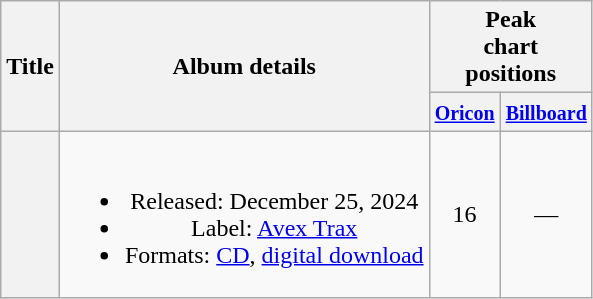<table class="wikitable plainrowheaders" style="text-align:center;">
<tr>
<th scope="col" rowspan="2">Title</th>
<th scope="col" rowspan="2">Album details</th>
<th scope="col" colspan="2">Peak <br> chart <br> positions</th>
</tr>
<tr>
<th scope="col" colspan="1"><small><a href='#'>Oricon</a></small><br></th>
<th scope="col" colspan="1"><small><a href='#'>Billboard</a></small><br></th>
</tr>
<tr>
<th scope="row"></th>
<td><br><ul><li>Released: December 25, 2024</li><li>Label: <a href='#'>Avex Trax</a></li><li>Formats: <a href='#'>CD</a>, <a href='#'>digital download</a></li></ul></td>
<td>16</td>
<td>—</td>
</tr>
</table>
